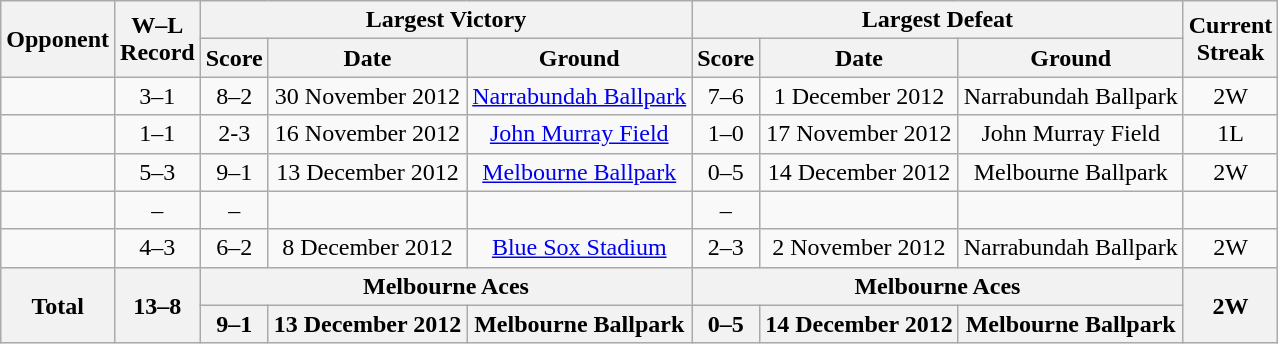<table class="wikitable" style="text-align:center">
<tr>
<th rowspan=2>Opponent</th>
<th rowspan=2>W–L<br>Record</th>
<th colspan=3>Largest Victory</th>
<th colspan=3>Largest Defeat</th>
<th rowspan=2>Current<br>Streak</th>
</tr>
<tr>
<th>Score</th>
<th>Date</th>
<th>Ground</th>
<th>Score</th>
<th>Date</th>
<th>Ground</th>
</tr>
<tr>
<td align=left></td>
<td>3–1</td>
<td>8–2</td>
<td>30 November 2012</td>
<td><a href='#'>Narrabundah Ballpark</a></td>
<td>7–6</td>
<td>1 December 2012</td>
<td>Narrabundah Ballpark</td>
<td>2W</td>
</tr>
<tr>
<td align=left></td>
<td>1–1</td>
<td>2-3</td>
<td>16 November 2012</td>
<td><a href='#'>John Murray Field</a></td>
<td>1–0</td>
<td>17 November 2012</td>
<td>John Murray Field</td>
<td>1L</td>
</tr>
<tr>
<td align=left></td>
<td>5–3</td>
<td>9–1</td>
<td>13 December 2012</td>
<td><a href='#'>Melbourne Ballpark</a></td>
<td>0–5</td>
<td>14 December 2012</td>
<td>Melbourne Ballpark</td>
<td>2W</td>
</tr>
<tr>
<td align=left></td>
<td>–</td>
<td>–</td>
<td></td>
<td></td>
<td>–</td>
<td></td>
<td></td>
<td></td>
</tr>
<tr>
<td align=left></td>
<td>4–3</td>
<td>6–2</td>
<td>8 December 2012</td>
<td><a href='#'>Blue Sox Stadium</a></td>
<td>2–3</td>
<td>2 November 2012</td>
<td>Narrabundah Ballpark</td>
<td>2W</td>
</tr>
<tr>
<th rowspan=2>Total</th>
<th rowspan=2>13–8</th>
<th colspan=3>Melbourne Aces</th>
<th colspan=3>Melbourne Aces</th>
<th rowspan=2>2W</th>
</tr>
<tr>
<th>9–1</th>
<th>13 December 2012</th>
<th>Melbourne Ballpark</th>
<th>0–5</th>
<th>14 December 2012</th>
<th>Melbourne Ballpark</th>
</tr>
</table>
